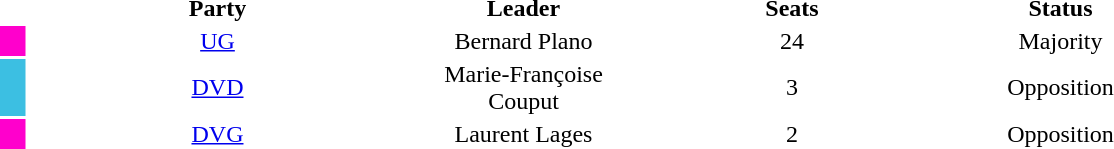<table class="toccolours">
<tr>
<th></th>
<th width=15px></th>
<th width=250px>Party</th>
<th width=150px>Leader</th>
<th width=200px>Seats</th>
<th width=150px>Status</th>
</tr>
<tr ---- ALIGN="center">
<td></td>
<td bgcolor=#FF00CC></td>
<td><a href='#'>UG</a></td>
<td>Bernard Plano</td>
<td>24</td>
<td>Majority</td>
</tr>
<tr ---- ALIGN="center">
<td></td>
<td bgcolor=#3CBFE2></td>
<td><a href='#'>DVD</a></td>
<td>Marie-Françoise Couput</td>
<td>3</td>
<td>Opposition</td>
</tr>
<tr ---- ALIGN="center">
<td></td>
<td bgcolor=#FF00CC></td>
<td><a href='#'>DVG</a></td>
<td>Laurent Lages</td>
<td>2</td>
<td>Opposition</td>
</tr>
</table>
